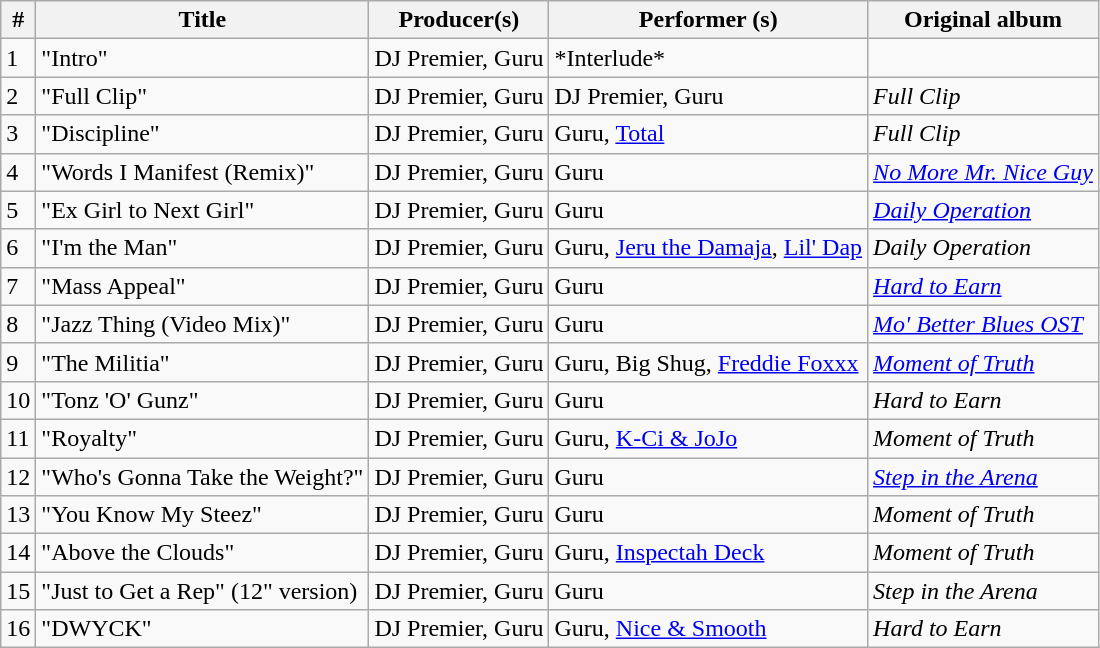<table class="wikitable">
<tr>
<th style="text-align:center;">#</th>
<th style="text-align:center;">Title</th>
<th style="text-align:center;">Producer(s)</th>
<th style="text-align:center;">Performer (s)</th>
<th style="text-align:center;">Original album</th>
</tr>
<tr>
<td>1</td>
<td>"Intro"</td>
<td>DJ Premier, Guru</td>
<td>*Interlude*</td>
<td></td>
</tr>
<tr>
<td>2</td>
<td>"Full Clip"</td>
<td>DJ Premier, Guru</td>
<td>DJ Premier, Guru</td>
<td><em>Full Clip</em></td>
</tr>
<tr>
<td>3</td>
<td>"Discipline"</td>
<td>DJ Premier, Guru</td>
<td>Guru, <a href='#'>Total</a></td>
<td><em>Full Clip</em></td>
</tr>
<tr>
<td>4</td>
<td>"Words I Manifest (Remix)"</td>
<td>DJ Premier, Guru</td>
<td>Guru</td>
<td><em><a href='#'>No More Mr. Nice Guy</a></em></td>
</tr>
<tr>
<td>5</td>
<td>"Ex Girl to Next Girl"</td>
<td>DJ Premier, Guru</td>
<td>Guru</td>
<td><em><a href='#'>Daily Operation</a></em></td>
</tr>
<tr>
<td>6</td>
<td>"I'm the Man"</td>
<td>DJ Premier, Guru</td>
<td>Guru, <a href='#'>Jeru the Damaja</a>, <a href='#'>Lil' Dap</a></td>
<td><em>Daily Operation</em></td>
</tr>
<tr>
<td>7</td>
<td>"Mass Appeal"</td>
<td>DJ Premier, Guru</td>
<td>Guru</td>
<td><em><a href='#'>Hard to Earn</a></em></td>
</tr>
<tr>
<td>8</td>
<td>"Jazz Thing (Video Mix)"</td>
<td>DJ Premier, Guru</td>
<td>Guru</td>
<td><em><a href='#'>Mo' Better Blues OST</a></em></td>
</tr>
<tr>
<td>9</td>
<td>"The Militia"</td>
<td>DJ Premier, Guru</td>
<td>Guru, Big Shug, <a href='#'>Freddie Foxxx</a></td>
<td><em><a href='#'>Moment of Truth</a></em></td>
</tr>
<tr>
<td>10</td>
<td>"Tonz 'O' Gunz"</td>
<td>DJ Premier, Guru</td>
<td>Guru</td>
<td><em>Hard to Earn</em></td>
</tr>
<tr>
<td>11</td>
<td>"Royalty"</td>
<td>DJ Premier, Guru</td>
<td>Guru, <a href='#'>K-Ci & JoJo</a></td>
<td><em>Moment of Truth</em></td>
</tr>
<tr>
<td>12</td>
<td>"Who's Gonna Take the Weight?"</td>
<td>DJ Premier, Guru</td>
<td>Guru</td>
<td><em><a href='#'>Step in the Arena</a></em></td>
</tr>
<tr>
<td>13</td>
<td>"You Know My Steez"</td>
<td>DJ Premier, Guru</td>
<td>Guru</td>
<td><em>Moment of Truth</em></td>
</tr>
<tr>
<td>14</td>
<td>"Above the Clouds"</td>
<td>DJ Premier, Guru</td>
<td>Guru, <a href='#'>Inspectah Deck</a></td>
<td><em>Moment of Truth</em></td>
</tr>
<tr>
<td>15</td>
<td>"Just to Get a Rep" (12" version)</td>
<td>DJ Premier, Guru</td>
<td>Guru</td>
<td><em>Step in the Arena</em></td>
</tr>
<tr>
<td>16</td>
<td>"DWYCK"</td>
<td>DJ Premier, Guru</td>
<td>Guru, <a href='#'>Nice & Smooth</a></td>
<td><em>Hard to Earn</em></td>
</tr>
</table>
